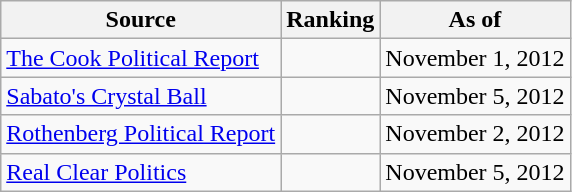<table class="wikitable" style="text-align:center">
<tr>
<th>Source</th>
<th>Ranking</th>
<th>As of</th>
</tr>
<tr>
<td align=left><a href='#'>The Cook Political Report</a></td>
<td></td>
<td>November 1, 2012</td>
</tr>
<tr>
<td align=left><a href='#'>Sabato's Crystal Ball</a></td>
<td></td>
<td>November 5, 2012</td>
</tr>
<tr>
<td align=left><a href='#'>Rothenberg Political Report</a></td>
<td></td>
<td>November 2, 2012</td>
</tr>
<tr>
<td align=left><a href='#'>Real Clear Politics</a></td>
<td></td>
<td>November 5, 2012</td>
</tr>
</table>
